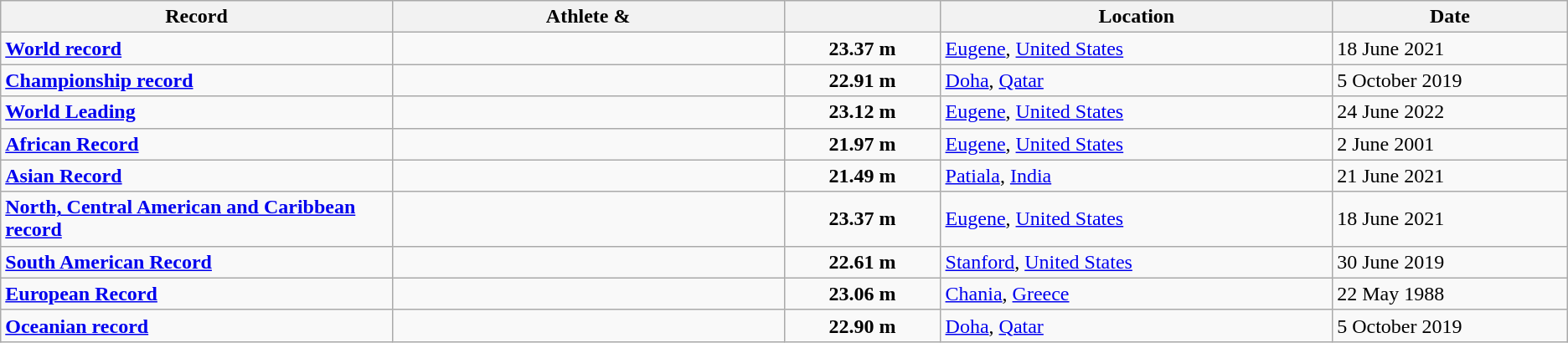<table class="wikitable">
<tr>
<th width=25% align=center>Record</th>
<th width=25% align=center>Athlete & </th>
<th width=10% align=center></th>
<th width=25% align=center>Location</th>
<th width=15% align=center>Date</th>
</tr>
<tr>
<td><strong><a href='#'>World record</a></strong></td>
<td></td>
<td align=center><strong>23.37 m</strong></td>
<td><a href='#'>Eugene</a>, <a href='#'>United States</a></td>
<td>18 June 2021</td>
</tr>
<tr>
<td><strong><a href='#'>Championship record</a></strong></td>
<td></td>
<td align=center><strong>22.91 m</strong></td>
<td><a href='#'>Doha</a>, <a href='#'>Qatar</a></td>
<td>5 October 2019</td>
</tr>
<tr>
<td><strong><a href='#'>World Leading</a></strong></td>
<td></td>
<td align=center><strong>23.12 m</strong></td>
<td><a href='#'>Eugene</a>, <a href='#'>United States</a></td>
<td>24 June 2022</td>
</tr>
<tr>
<td><strong><a href='#'>African Record</a></strong></td>
<td></td>
<td align=center><strong>21.97 m</strong></td>
<td><a href='#'>Eugene</a>, <a href='#'>United States</a></td>
<td>2 June 2001</td>
</tr>
<tr>
<td><strong><a href='#'>Asian Record</a></strong></td>
<td></td>
<td align=center><strong>21.49 m</strong></td>
<td><a href='#'>Patiala</a>, <a href='#'>India</a></td>
<td>21 June 2021</td>
</tr>
<tr>
<td><strong><a href='#'>North, Central American and Caribbean record</a></strong></td>
<td></td>
<td align=center><strong>23.37 m</strong></td>
<td><a href='#'>Eugene</a>, <a href='#'>United States</a></td>
<td>18 June 2021</td>
</tr>
<tr>
<td><strong><a href='#'>South American Record</a></strong></td>
<td></td>
<td align=center><strong>22.61 m</strong></td>
<td><a href='#'>Stanford</a>, <a href='#'>United States</a></td>
<td>30 June 2019</td>
</tr>
<tr>
<td><strong><a href='#'>European Record</a></strong></td>
<td></td>
<td align=center><strong>23.06 m</strong></td>
<td><a href='#'>Chania</a>, <a href='#'>Greece</a></td>
<td>22 May 1988</td>
</tr>
<tr>
<td><strong><a href='#'>Oceanian record</a></strong></td>
<td></td>
<td align=center><strong>22.90 m</strong></td>
<td><a href='#'>Doha</a>, <a href='#'>Qatar</a></td>
<td>5 October 2019</td>
</tr>
</table>
